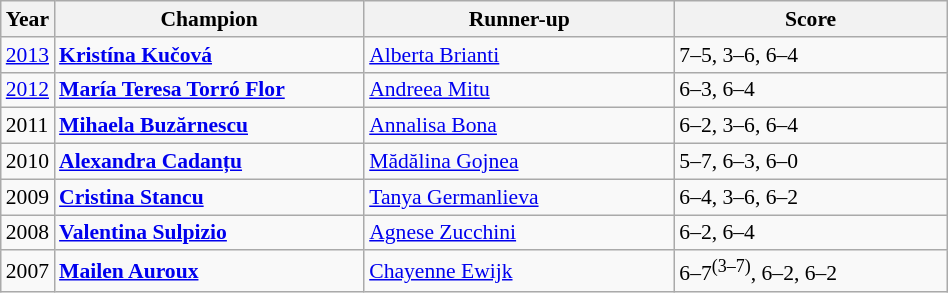<table class="wikitable" style="font-size:90%">
<tr>
<th>Year</th>
<th width="200">Champion</th>
<th width="200">Runner-up</th>
<th width="175">Score</th>
</tr>
<tr>
<td><a href='#'>2013</a></td>
<td> <strong><a href='#'>Kristína Kučová</a></strong></td>
<td> <a href='#'>Alberta Brianti</a></td>
<td>7–5, 3–6, 6–4</td>
</tr>
<tr>
<td><a href='#'>2012</a></td>
<td> <strong><a href='#'>María Teresa Torró Flor</a></strong></td>
<td> <a href='#'>Andreea Mitu</a></td>
<td>6–3, 6–4</td>
</tr>
<tr>
<td>2011</td>
<td> <strong><a href='#'>Mihaela Buzărnescu</a></strong></td>
<td> <a href='#'>Annalisa Bona</a></td>
<td>6–2, 3–6, 6–4</td>
</tr>
<tr>
<td>2010</td>
<td> <strong><a href='#'>Alexandra Cadanțu</a></strong></td>
<td> <a href='#'>Mădălina Gojnea</a></td>
<td>5–7, 6–3, 6–0</td>
</tr>
<tr>
<td>2009</td>
<td> <strong><a href='#'>Cristina Stancu</a></strong></td>
<td> <a href='#'>Tanya Germanlieva</a></td>
<td>6–4, 3–6, 6–2</td>
</tr>
<tr>
<td>2008</td>
<td> <strong><a href='#'>Valentina Sulpizio</a></strong></td>
<td> <a href='#'>Agnese Zucchini</a></td>
<td>6–2, 6–4</td>
</tr>
<tr>
<td>2007</td>
<td> <strong><a href='#'>Mailen Auroux</a></strong></td>
<td> <a href='#'>Chayenne Ewijk</a></td>
<td>6–7<sup>(3–7)</sup>, 6–2, 6–2</td>
</tr>
</table>
